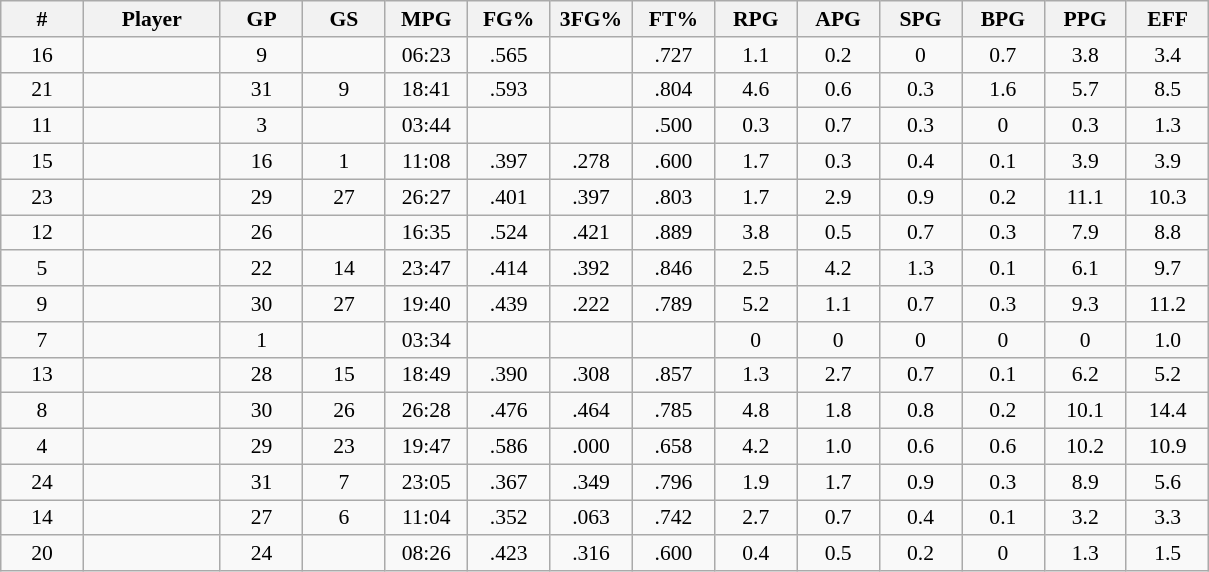<table class="wikitable sortable" style="font-size:90%; text-align:center; white-space:nowrap;">
<tr>
<th width="6%">#</th>
<th width="10%">Player</th>
<th width="6%">GP</th>
<th width="6%">GS</th>
<th width="6%">MPG</th>
<th width="6%">FG%</th>
<th width="6%">3FG%</th>
<th width="6%">FT%</th>
<th width="6%">RPG</th>
<th width="6%">APG</th>
<th width="6%">SPG</th>
<th width="6%">BPG</th>
<th width="6%">PPG</th>
<th width="6%">EFF</th>
</tr>
<tr>
<td>16</td>
<td></td>
<td>9</td>
<td></td>
<td>06:23</td>
<td>.565</td>
<td></td>
<td>.727</td>
<td>1.1</td>
<td>0.2</td>
<td>0</td>
<td>0.7</td>
<td>3.8</td>
<td>3.4</td>
</tr>
<tr>
<td>21</td>
<td></td>
<td>31</td>
<td>9</td>
<td>18:41</td>
<td>.593</td>
<td></td>
<td>.804</td>
<td>4.6</td>
<td>0.6</td>
<td>0.3</td>
<td>1.6</td>
<td>5.7</td>
<td>8.5</td>
</tr>
<tr>
<td>11</td>
<td></td>
<td>3</td>
<td></td>
<td>03:44</td>
<td></td>
<td></td>
<td>.500</td>
<td>0.3</td>
<td>0.7</td>
<td>0.3</td>
<td>0</td>
<td>0.3</td>
<td>1.3</td>
</tr>
<tr>
<td>15</td>
<td></td>
<td>16</td>
<td>1</td>
<td>11:08</td>
<td>.397</td>
<td>.278</td>
<td>.600</td>
<td>1.7</td>
<td>0.3</td>
<td>0.4</td>
<td>0.1</td>
<td>3.9</td>
<td>3.9</td>
</tr>
<tr>
<td>23</td>
<td></td>
<td>29</td>
<td>27</td>
<td>26:27</td>
<td>.401</td>
<td>.397</td>
<td>.803</td>
<td>1.7</td>
<td>2.9</td>
<td>0.9</td>
<td>0.2</td>
<td>11.1</td>
<td>10.3</td>
</tr>
<tr>
<td>12</td>
<td></td>
<td>26</td>
<td></td>
<td>16:35</td>
<td>.524</td>
<td>.421</td>
<td>.889</td>
<td>3.8</td>
<td>0.5</td>
<td>0.7</td>
<td>0.3</td>
<td>7.9</td>
<td>8.8</td>
</tr>
<tr>
<td>5</td>
<td></td>
<td>22</td>
<td>14</td>
<td>23:47</td>
<td>.414</td>
<td>.392</td>
<td>.846</td>
<td>2.5</td>
<td>4.2</td>
<td>1.3</td>
<td>0.1</td>
<td>6.1</td>
<td>9.7</td>
</tr>
<tr>
<td>9</td>
<td></td>
<td>30</td>
<td>27</td>
<td>19:40</td>
<td>.439</td>
<td>.222</td>
<td>.789</td>
<td>5.2</td>
<td>1.1</td>
<td>0.7</td>
<td>0.3</td>
<td>9.3</td>
<td>11.2</td>
</tr>
<tr>
<td>7</td>
<td></td>
<td>1</td>
<td></td>
<td>03:34</td>
<td></td>
<td></td>
<td></td>
<td>0</td>
<td>0</td>
<td>0</td>
<td>0</td>
<td>0</td>
<td>1.0</td>
</tr>
<tr>
<td>13</td>
<td></td>
<td>28</td>
<td>15</td>
<td>18:49</td>
<td>.390</td>
<td>.308</td>
<td>.857</td>
<td>1.3</td>
<td>2.7</td>
<td>0.7</td>
<td>0.1</td>
<td>6.2</td>
<td>5.2</td>
</tr>
<tr>
<td>8</td>
<td></td>
<td>30</td>
<td>26</td>
<td>26:28</td>
<td>.476</td>
<td>.464</td>
<td>.785</td>
<td>4.8</td>
<td>1.8</td>
<td>0.8</td>
<td>0.2</td>
<td>10.1</td>
<td>14.4</td>
</tr>
<tr>
<td>4</td>
<td></td>
<td>29</td>
<td>23</td>
<td>19:47</td>
<td>.586</td>
<td>.000</td>
<td>.658</td>
<td>4.2</td>
<td>1.0</td>
<td>0.6</td>
<td>0.6</td>
<td>10.2</td>
<td>10.9</td>
</tr>
<tr>
<td>24</td>
<td></td>
<td>31</td>
<td>7</td>
<td>23:05</td>
<td>.367</td>
<td>.349</td>
<td>.796</td>
<td>1.9</td>
<td>1.7</td>
<td>0.9</td>
<td>0.3</td>
<td>8.9</td>
<td>5.6</td>
</tr>
<tr>
<td>14</td>
<td></td>
<td>27</td>
<td>6</td>
<td>11:04</td>
<td>.352</td>
<td>.063</td>
<td>.742</td>
<td>2.7</td>
<td>0.7</td>
<td>0.4</td>
<td>0.1</td>
<td>3.2</td>
<td>3.3</td>
</tr>
<tr>
<td>20</td>
<td></td>
<td>24</td>
<td></td>
<td>08:26</td>
<td>.423</td>
<td>.316</td>
<td>.600</td>
<td>0.4</td>
<td>0.5</td>
<td>0.2</td>
<td>0</td>
<td>1.3</td>
<td>1.5</td>
</tr>
</table>
